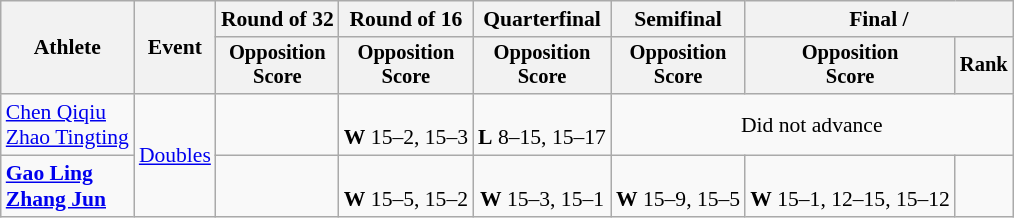<table class=wikitable style="font-size:90%">
<tr>
<th rowspan="2">Athlete</th>
<th rowspan="2">Event</th>
<th>Round of 32</th>
<th>Round of 16</th>
<th>Quarterfinal</th>
<th>Semifinal</th>
<th colspan=2>Final / </th>
</tr>
<tr style="font-size:95%">
<th>Opposition<br>Score</th>
<th>Opposition<br>Score</th>
<th>Opposition<br>Score</th>
<th>Opposition<br>Score</th>
<th>Opposition<br>Score</th>
<th>Rank</th>
</tr>
<tr align=center>
<td align=left><a href='#'>Chen Qiqiu</a><br><a href='#'>Zhao Tingting</a></td>
<td style="text-align:left;" rowspan="2"><a href='#'>Doubles</a></td>
<td></td>
<td><br><strong>W</strong> 15–2, 15–3</td>
<td><br><strong>L</strong> 8–15, 15–17</td>
<td colspan=3>Did not advance</td>
</tr>
<tr align=center>
<td align=left><strong><a href='#'>Gao Ling</a><br><a href='#'>Zhang Jun</a></strong></td>
<td></td>
<td><br><strong>W</strong> 15–5, 15–2</td>
<td><br><strong>W</strong> 15–3, 15–1</td>
<td><br><strong>W</strong> 15–9, 15–5</td>
<td><br><strong>W</strong> 15–1, 12–15, 15–12</td>
<td></td>
</tr>
</table>
